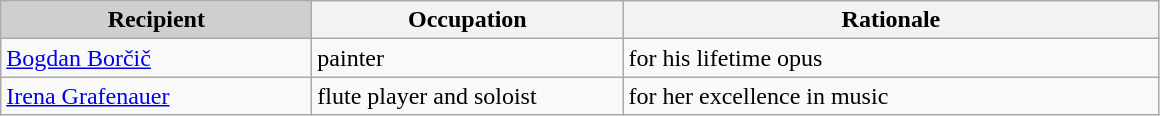<table class="wikitable">
<tr>
<th style="background-color:#cfcfcf;"  align="center">Recipient</th>
<th>Occupation</th>
<th>Rationale</th>
</tr>
<tr>
<td><a href='#'>Bogdan Borčič</a></td>
<td>painter</td>
<td>for his lifetime opus</td>
</tr>
<tr>
<td style="width: 200px;"><a href='#'>Irena Grafenauer</a></td>
<td style="width: 200px;">flute player and soloist</td>
<td style="width: 350px;">for her excellence in music</td>
</tr>
</table>
